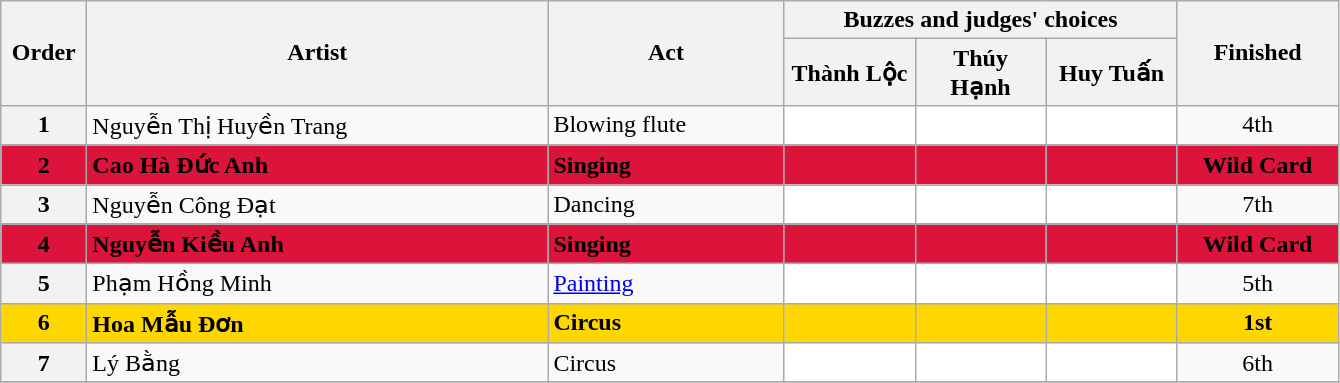<table class=wikitable>
<tr>
<th rowspan=2 width=50>Order</th>
<th rowspan=2 width=300>Artist</th>
<th rowspan=2 width=150>Act</th>
<th colspan=3 width=240>Buzzes and judges' choices</th>
<th rowspan=2 width=100>Finished</th>
</tr>
<tr>
<th width=80>Thành Lộc</th>
<th width=80>Thúy Hạnh</th>
<th width=80>Huy Tuấn</th>
</tr>
<tr>
<th>1</th>
<td>Nguyễn Thị Huyền Trang</td>
<td>Blowing flute</td>
<td align=center bgcolor=white></td>
<td align=center bgcolor=white></td>
<td align=center bgcolor=white></td>
<td align=center>4th</td>
</tr>
<tr>
<td align=center bgcolor=crimson><strong>2</strong></td>
<td bgcolor=crimson><strong>Cao Hà Đức Anh</strong></td>
<td bgcolor=crimson><strong>Singing</strong></td>
<td align=center bgcolor=crimson></td>
<td align=center bgcolor=crimson></td>
<td align=center bgcolor=crimson></td>
<td align=center bgcolor=crimson><strong>Wild Card</strong></td>
</tr>
<tr>
<th>3</th>
<td>Nguyễn Công Đạt</td>
<td>Dancing</td>
<td align=center bgcolor=white></td>
<td align=center bgcolor=white></td>
<td align=center bgcolor=white></td>
<td align=center>7th</td>
</tr>
<tr>
<td align=center bgcolor=crimson><strong>4</strong></td>
<td bgcolor=crimson><strong>Nguyễn Kiều Anh</strong></td>
<td bgcolor=crimson><strong>Singing</strong></td>
<td align=center bgcolor=crimson></td>
<td align=center bgcolor=crimson></td>
<td align=center bgcolor=crimson></td>
<td align=center bgcolor=crimson><strong>Wild Card</strong></td>
</tr>
<tr>
<th>5</th>
<td>Phạm Hồng Minh</td>
<td><a href='#'>Painting</a></td>
<td align=center bgcolor=white></td>
<td align=center bgcolor=white></td>
<td align=center bgcolor=white></td>
<td align=center>5th</td>
</tr>
<tr>
<td align=center bgcolor=gold><strong>6</strong></td>
<td bgcolor=gold><strong>Hoa Mẫu Đơn</strong></td>
<td bgcolor=gold><strong>Circus</strong></td>
<td align=center bgcolor=gold></td>
<td align=center bgcolor=gold></td>
<td align=center bgcolor=gold></td>
<td align=center bgcolor=gold><strong>1st</strong></td>
</tr>
<tr>
<th>7</th>
<td>Lý Bằng</td>
<td>Circus</td>
<td align=center bgcolor=white></td>
<td align=center bgcolor=white></td>
<td align=center bgcolor=white></td>
<td align=center>6th</td>
</tr>
<tr>
</tr>
</table>
